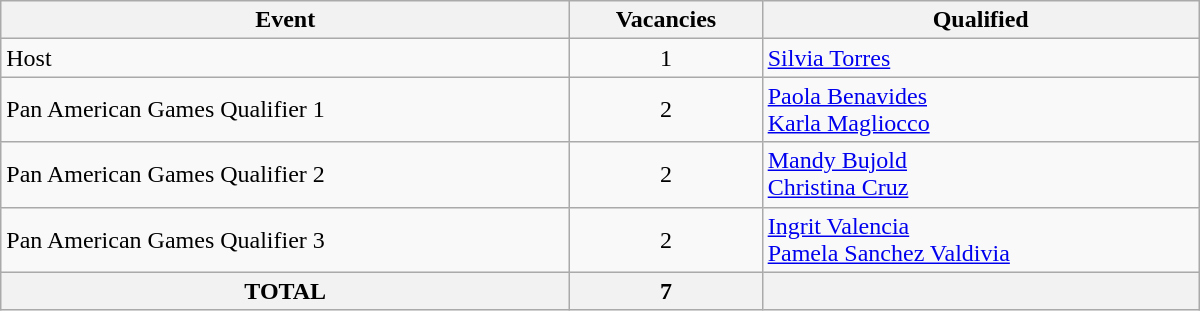<table class = "wikitable" width=800>
<tr>
<th>Event</th>
<th>Vacancies</th>
<th>Qualified</th>
</tr>
<tr>
<td>Host</td>
<td align="center">1</td>
<td> <a href='#'>Silvia Torres</a></td>
</tr>
<tr>
<td>Pan American Games Qualifier 1</td>
<td align="center">2</td>
<td> <a href='#'>Paola Benavides</a> <br> <a href='#'>Karla Magliocco</a></td>
</tr>
<tr>
<td>Pan American Games Qualifier 2</td>
<td align="center">2</td>
<td> <a href='#'>Mandy Bujold</a><br>  <a href='#'>Christina Cruz</a></td>
</tr>
<tr>
<td>Pan American Games Qualifier 3</td>
<td align="center">2</td>
<td> <a href='#'>Ingrit Valencia</a> <br> <a href='#'>Pamela Sanchez Valdivia</a></td>
</tr>
<tr>
<th colspan="1">TOTAL</th>
<th>7</th>
<th></th>
</tr>
</table>
